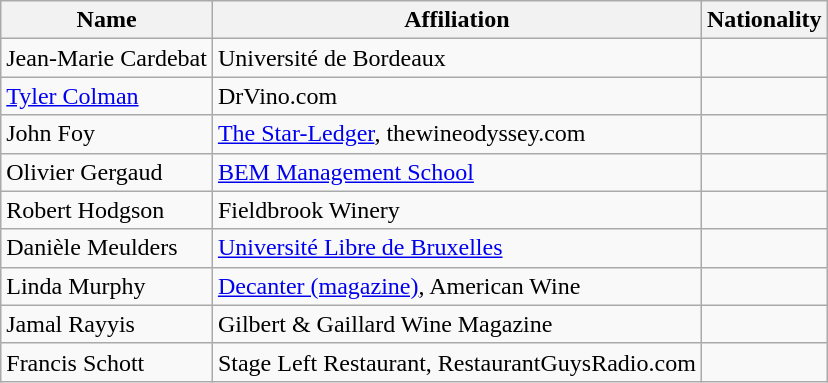<table class="wikitable">
<tr>
<th>Name</th>
<th>Affiliation</th>
<th>Nationality</th>
</tr>
<tr>
<td>Jean-Marie Cardebat</td>
<td>Université de Bordeaux</td>
<td></td>
</tr>
<tr>
<td><a href='#'>Tyler Colman</a></td>
<td>DrVino.com</td>
<td></td>
</tr>
<tr>
<td>John Foy</td>
<td><a href='#'>The Star-Ledger</a>, thewineodyssey.com</td>
<td></td>
</tr>
<tr>
<td>Olivier Gergaud</td>
<td><a href='#'>BEM Management School</a></td>
<td></td>
</tr>
<tr>
<td>Robert Hodgson</td>
<td>Fieldbrook Winery</td>
<td></td>
</tr>
<tr>
<td>Danièle Meulders</td>
<td><a href='#'>Université Libre de Bruxelles</a></td>
<td></td>
</tr>
<tr>
<td>Linda Murphy</td>
<td><a href='#'>Decanter (magazine)</a>, American Wine</td>
<td></td>
</tr>
<tr>
<td>Jamal Rayyis</td>
<td>Gilbert & Gaillard Wine Magazine</td>
<td></td>
</tr>
<tr>
<td>Francis Schott</td>
<td>Stage Left Restaurant, RestaurantGuysRadio.com</td>
<td></td>
</tr>
</table>
